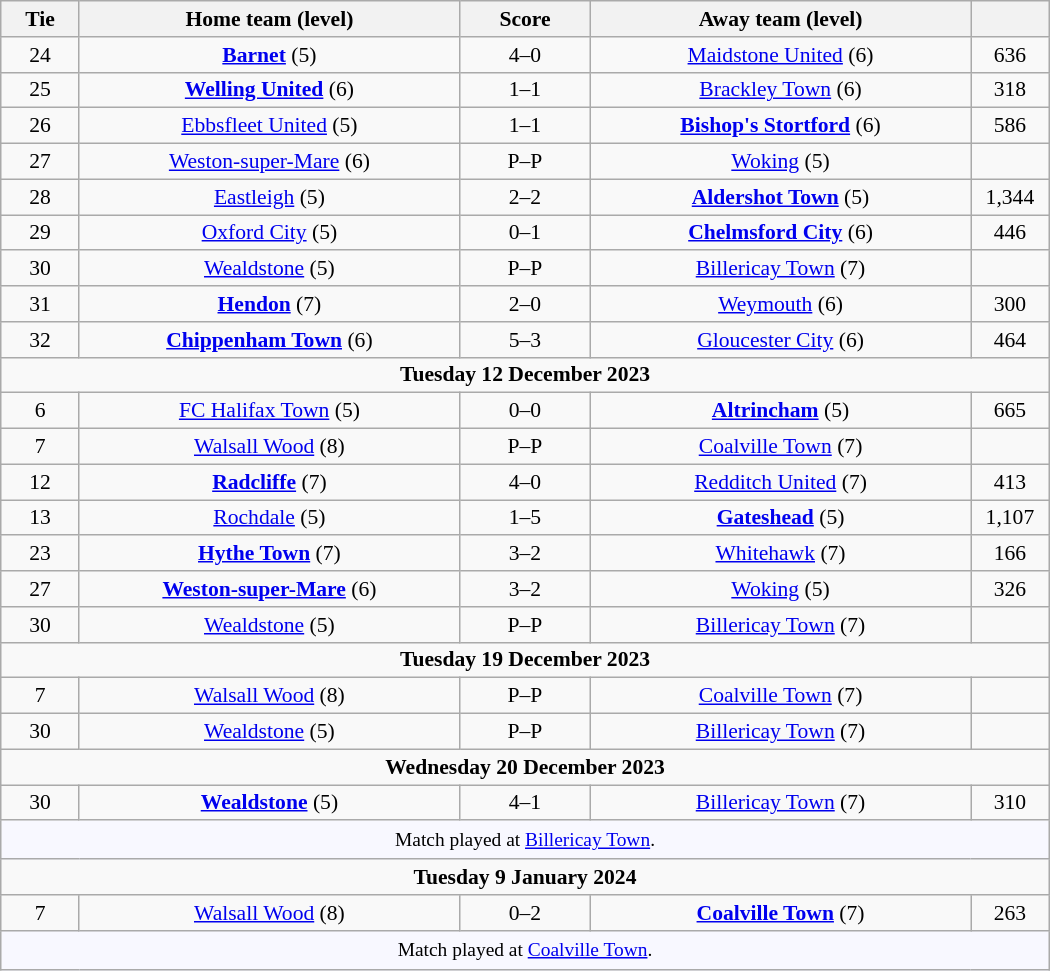<table class="wikitable" style="width:700px;text-align:center;font-size:90%">
<tr>
<th scope="col" style="width: 7.50%">Tie</th>
<th scope="col" style="width:36.25%">Home team (level)</th>
<th scope="col" style="width:12.50%">Score</th>
<th scope="col" style="width:36.25%">Away team (level)</th>
<th scope="col" style="width: 7.50%"></th>
</tr>
<tr>
<td>24</td>
<td><strong><a href='#'>Barnet</a></strong> (5)</td>
<td>4–0</td>
<td><a href='#'>Maidstone United</a> (6)</td>
<td>636</td>
</tr>
<tr>
<td>25</td>
<td><strong><a href='#'>Welling United</a></strong> (6)</td>
<td>1–1 </td>
<td><a href='#'>Brackley Town</a> (6)</td>
<td>318</td>
</tr>
<tr>
<td>26</td>
<td><a href='#'>Ebbsfleet United</a> (5)</td>
<td>1–1 </td>
<td><strong><a href='#'>Bishop's Stortford</a></strong> (6)</td>
<td>586</td>
</tr>
<tr>
<td>27</td>
<td><a href='#'>Weston-super-Mare</a> (6)</td>
<td>P–P</td>
<td><a href='#'>Woking</a> (5)</td>
<td></td>
</tr>
<tr>
<td>28</td>
<td><a href='#'>Eastleigh</a> (5)</td>
<td>2–2 </td>
<td><strong><a href='#'>Aldershot Town</a></strong> (5)</td>
<td>1,344</td>
</tr>
<tr>
<td>29</td>
<td><a href='#'>Oxford City</a> (5)</td>
<td>0–1</td>
<td><strong><a href='#'>Chelmsford City</a></strong> (6)</td>
<td>446</td>
</tr>
<tr>
<td>30</td>
<td><a href='#'>Wealdstone</a> (5)</td>
<td>P–P</td>
<td><a href='#'>Billericay Town</a> (7)</td>
<td></td>
</tr>
<tr>
<td>31</td>
<td><strong><a href='#'>Hendon</a></strong> (7)</td>
<td>2–0</td>
<td><a href='#'>Weymouth</a> (6)</td>
<td>300</td>
</tr>
<tr>
<td>32</td>
<td><strong><a href='#'>Chippenham Town</a></strong> (6)</td>
<td>5–3</td>
<td><a href='#'>Gloucester City</a> (6)</td>
<td>464</td>
</tr>
<tr>
<td colspan="5"><strong>Tuesday 12 December 2023</strong></td>
</tr>
<tr>
<td>6</td>
<td><a href='#'>FC Halifax Town</a> (5)</td>
<td>0–0 </td>
<td><strong><a href='#'>Altrincham</a></strong> (5)</td>
<td>665</td>
</tr>
<tr>
<td>7</td>
<td><a href='#'>Walsall Wood</a> (8)</td>
<td>P–P</td>
<td><a href='#'>Coalville Town</a> (7)</td>
<td></td>
</tr>
<tr>
<td>12</td>
<td><strong><a href='#'>Radcliffe</a></strong> (7)</td>
<td>4–0</td>
<td><a href='#'>Redditch United</a> (7)</td>
<td>413</td>
</tr>
<tr>
<td>13</td>
<td><a href='#'>Rochdale</a> (5)</td>
<td>1–5</td>
<td><strong><a href='#'>Gateshead</a></strong> (5)</td>
<td>1,107</td>
</tr>
<tr>
<td>23</td>
<td><strong><a href='#'>Hythe Town</a></strong> (7)</td>
<td>3–2</td>
<td><a href='#'>Whitehawk</a> (7)</td>
<td>166</td>
</tr>
<tr>
<td>27</td>
<td><strong><a href='#'>Weston-super-Mare</a></strong> (6)</td>
<td>3–2</td>
<td><a href='#'>Woking</a> (5)</td>
<td>326</td>
</tr>
<tr>
<td>30</td>
<td><a href='#'>Wealdstone</a> (5)</td>
<td>P–P</td>
<td><a href='#'>Billericay Town</a> (7)</td>
<td></td>
</tr>
<tr>
<td colspan="5"><strong>Tuesday 19 December 2023</strong></td>
</tr>
<tr>
<td>7</td>
<td><a href='#'>Walsall Wood</a> (8)</td>
<td>P–P</td>
<td><a href='#'>Coalville Town</a> (7)</td>
<td></td>
</tr>
<tr>
<td>30</td>
<td><a href='#'>Wealdstone</a> (5)</td>
<td>P–P</td>
<td><a href='#'>Billericay Town</a> (7)</td>
<td></td>
</tr>
<tr>
<td colspan="5"><strong>Wednesday 20 December 2023</strong></td>
</tr>
<tr>
<td>30</td>
<td><strong><a href='#'>Wealdstone</a></strong> (5)</td>
<td>4–1</td>
<td><a href='#'>Billericay Town</a> (7)</td>
<td>310</td>
</tr>
<tr>
<td colspan="5" style="background:GhostWhite; height:20px; text-align:center; font-size:90%">Match played at <a href='#'>Billericay Town</a>.</td>
</tr>
<tr>
<td colspan="5"><strong>Tuesday 9 January 2024</strong></td>
</tr>
<tr>
<td>7</td>
<td><a href='#'>Walsall Wood</a> (8)</td>
<td>0–2</td>
<td><strong><a href='#'>Coalville Town</a></strong> (7)</td>
<td>263</td>
</tr>
<tr>
<td colspan="5" style="background:GhostWhite; height:20px; text-align:center; font-size:90%">Match played at <a href='#'>Coalville Town</a>.</td>
</tr>
</table>
